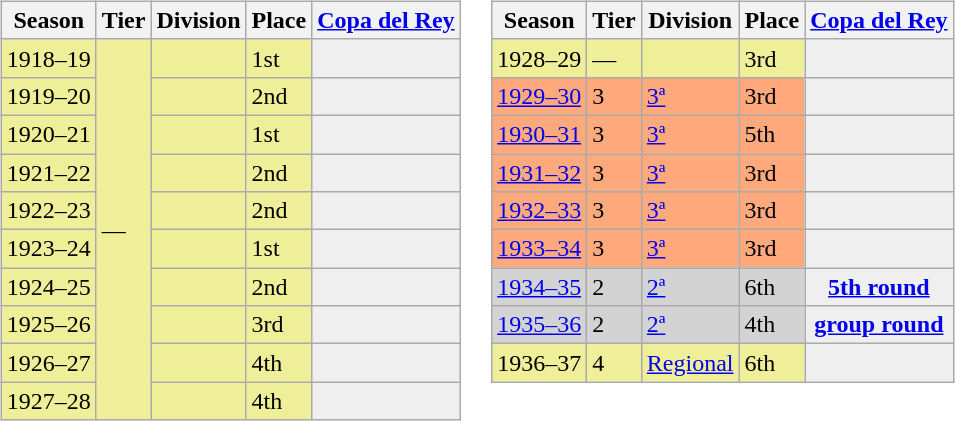<table>
<tr>
<td valign="top" width=0%><br><table class="wikitable">
<tr style="background:#f0f6fa;">
<th>Season</th>
<th>Tier</th>
<th>Division</th>
<th>Place</th>
<th><a href='#'>Copa del Rey</a></th>
</tr>
<tr>
<td style="background:#EFEF99;">1918–19</td>
<td style="background:#EFEF99;" rowspan="10">—</td>
<td style="background:#EFEF99;"></td>
<td style="background:#EFEF99;">1st</td>
<th style="background:#efefef;"></th>
</tr>
<tr>
<td style="background:#EFEF99;">1919–20</td>
<td style="background:#EFEF99;"></td>
<td style="background:#EFEF99;">2nd</td>
<th style="background:#efefef;"></th>
</tr>
<tr>
<td style="background:#EFEF99;">1920–21</td>
<td style="background:#EFEF99;"></td>
<td style="background:#EFEF99;">1st</td>
<th style="background:#efefef;"></th>
</tr>
<tr>
<td style="background:#EFEF99;">1921–22</td>
<td style="background:#EFEF99;"></td>
<td style="background:#EFEF99;">2nd</td>
<th style="background:#efefef;"></th>
</tr>
<tr>
<td style="background:#EFEF99;">1922–23</td>
<td style="background:#EFEF99;"></td>
<td style="background:#EFEF99;">2nd</td>
<th style="background:#efefef;"></th>
</tr>
<tr>
<td style="background:#EFEF99;">1923–24</td>
<td style="background:#EFEF99;"></td>
<td style="background:#EFEF99;">1st</td>
<th style="background:#efefef;"></th>
</tr>
<tr>
<td style="background:#EFEF99;">1924–25</td>
<td style="background:#EFEF99;"></td>
<td style="background:#EFEF99;">2nd</td>
<th style="background:#efefef;"></th>
</tr>
<tr>
<td style="background:#EFEF99;">1925–26</td>
<td style="background:#EFEF99;"></td>
<td style="background:#EFEF99;">3rd</td>
<th style="background:#efefef;"></th>
</tr>
<tr>
<td style="background:#EFEF99;">1926–27</td>
<td style="background:#EFEF99;"></td>
<td style="background:#EFEF99;">4th</td>
<th style="background:#efefef;"></th>
</tr>
<tr>
<td style="background:#EFEF99;">1927–28</td>
<td style="background:#EFEF99;"></td>
<td style="background:#EFEF99;">4th</td>
<th style="background:#efefef;"></th>
</tr>
</table>
</td>
<td valign="top" width=0%><br><table class="wikitable">
<tr style="background:#f0f6fa;">
<th>Season</th>
<th>Tier</th>
<th>Division</th>
<th>Place</th>
<th><a href='#'>Copa del Rey</a></th>
</tr>
<tr>
<td style="background:#EFEF99;">1928–29</td>
<td style="background:#EFEF99;">—</td>
<td style="background:#EFEF99;"></td>
<td style="background:#EFEF99;">3rd</td>
<th style="background:#efefef;"></th>
</tr>
<tr>
<td style="background:#FFA97D;"><a href='#'>1929–30</a></td>
<td style="background:#FFA97D;">3</td>
<td style="background:#FFA97D;"><a href='#'>3ª</a></td>
<td style="background:#FFA97D;">3rd</td>
<th style="background:#efefef;"></th>
</tr>
<tr>
<td style="background:#FFA97D;"><a href='#'>1930–31</a></td>
<td style="background:#FFA97D;">3</td>
<td style="background:#FFA97D;"><a href='#'>3ª</a></td>
<td style="background:#FFA97D;">5th</td>
<th style="background:#efefef;"></th>
</tr>
<tr>
<td style="background:#FFA97D;"><a href='#'>1931–32</a></td>
<td style="background:#FFA97D;">3</td>
<td style="background:#FFA97D;"><a href='#'>3ª</a></td>
<td style="background:#FFA97D;">3rd</td>
<th style="background:#efefef;"></th>
</tr>
<tr>
<td style="background:#FFA97D;"><a href='#'>1932–33</a></td>
<td style="background:#FFA97D;">3</td>
<td style="background:#FFA97D;"><a href='#'>3ª</a></td>
<td style="background:#FFA97D;">3rd</td>
<th style="background:#efefef;"></th>
</tr>
<tr>
<td style="background:#FFA97D;"><a href='#'>1933–34</a></td>
<td style="background:#FFA97D;">3</td>
<td style="background:#FFA97D;"><a href='#'>3ª</a></td>
<td style="background:#FFA97D;">3rd</td>
<th style="background:#efefef;"></th>
</tr>
<tr>
<td style="background:#D3D3D3;"><a href='#'>1934–35</a></td>
<td style="background:#D3D3D3;">2</td>
<td style="background:#D3D3D3;"><a href='#'>2ª</a></td>
<td style="background:#D3D3D3;">6th</td>
<th style="background:#efefef;"><a href='#'>5th round</a></th>
</tr>
<tr>
<td style="background:#D3D3D3;"><a href='#'>1935–36</a></td>
<td style="background:#D3D3D3;">2</td>
<td style="background:#D3D3D3;"><a href='#'>2ª</a></td>
<td style="background:#D3D3D3;">4th</td>
<th style="background:#efefef;"><a href='#'>group round</a></th>
</tr>
<tr>
<td style="background:#EFEF99;">1936–37</td>
<td style="background:#EFEF99;">4</td>
<td style="background:#EFEF99;"><a href='#'>Regional</a></td>
<td style="background:#EFEF99;">6th</td>
<th style="background:#efefef;"></th>
</tr>
</table>
</td>
</tr>
</table>
